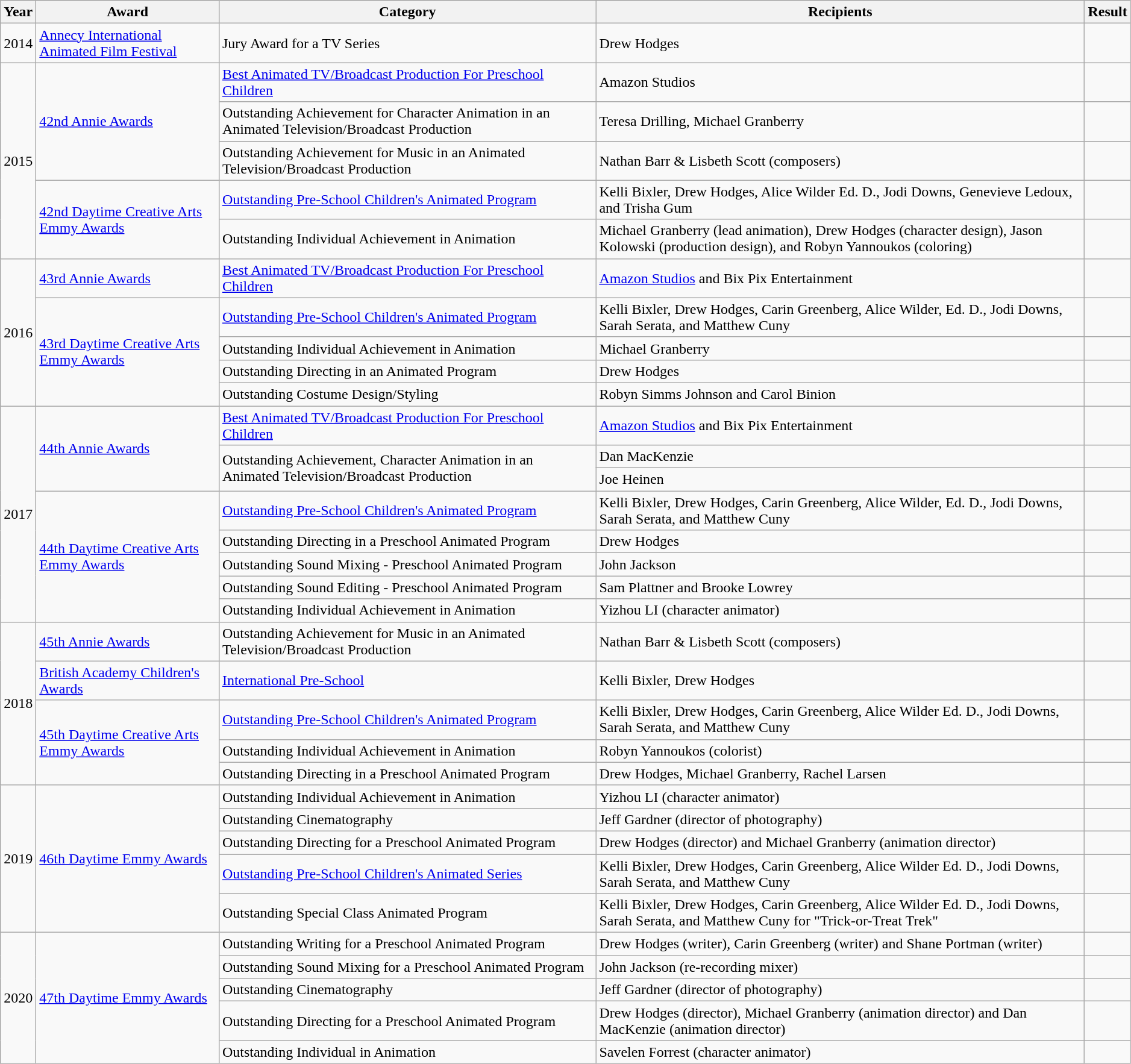<table class="wikitable" style="width:99%;">
<tr>
<th>Year</th>
<th>Award</th>
<th>Category</th>
<th>Recipients</th>
<th>Result</th>
</tr>
<tr>
<td>2014</td>
<td><a href='#'>Annecy International Animated Film Festival</a></td>
<td>Jury Award for a TV Series</td>
<td>Drew Hodges</td>
<td></td>
</tr>
<tr>
<td rowspan="5">2015</td>
<td rowspan="3"><a href='#'>42nd Annie Awards</a></td>
<td><a href='#'>Best Animated TV/Broadcast Production For Preschool Children</a></td>
<td>Amazon Studios</td>
<td></td>
</tr>
<tr>
<td>Outstanding Achievement for Character Animation in an Animated Television/Broadcast Production</td>
<td>Teresa Drilling, Michael Granberry</td>
<td></td>
</tr>
<tr>
<td>Outstanding Achievement for Music in an Animated Television/Broadcast Production</td>
<td>Nathan Barr & Lisbeth Scott (composers)</td>
<td></td>
</tr>
<tr>
<td rowspan="2"><a href='#'>42nd Daytime Creative Arts Emmy Awards</a></td>
<td><a href='#'>Outstanding Pre-School Children's Animated Program</a></td>
<td>Kelli Bixler, Drew Hodges, Alice Wilder Ed. D., Jodi Downs, Genevieve Ledoux, and Trisha Gum</td>
<td></td>
</tr>
<tr>
<td>Outstanding Individual Achievement in Animation</td>
<td>Michael Granberry (lead animation), Drew Hodges (character design), Jason Kolowski (production design), and Robyn Yannoukos (coloring)</td>
<td></td>
</tr>
<tr>
<td rowspan="5">2016</td>
<td rowspan="1"><a href='#'>43rd Annie Awards</a></td>
<td><a href='#'>Best Animated TV/Broadcast Production For Preschool Children</a></td>
<td><a href='#'>Amazon Studios</a> and Bix Pix Entertainment</td>
<td></td>
</tr>
<tr>
<td rowspan="4"><a href='#'>43rd Daytime Creative Arts Emmy Awards</a></td>
<td><a href='#'>Outstanding Pre-School Children's Animated Program</a></td>
<td>Kelli Bixler, Drew Hodges, Carin Greenberg, Alice Wilder, Ed. D., Jodi Downs, Sarah Serata, and Matthew Cuny</td>
<td></td>
</tr>
<tr>
<td>Outstanding Individual Achievement in Animation</td>
<td>Michael Granberry</td>
<td></td>
</tr>
<tr>
<td>Outstanding Directing in an Animated Program</td>
<td>Drew Hodges</td>
<td></td>
</tr>
<tr>
<td>Outstanding Costume Design/Styling</td>
<td>Robyn Simms Johnson and Carol Binion</td>
<td></td>
</tr>
<tr>
<td rowspan="8">2017</td>
<td rowspan="3"><a href='#'>44th Annie Awards</a></td>
<td><a href='#'>Best Animated TV/Broadcast Production For Preschool Children</a></td>
<td><a href='#'>Amazon Studios</a> and Bix Pix Entertainment</td>
<td></td>
</tr>
<tr>
<td rowspan="2">Outstanding Achievement, Character Animation in an Animated Television/Broadcast Production</td>
<td>Dan MacKenzie</td>
<td></td>
</tr>
<tr>
<td>Joe Heinen</td>
<td></td>
</tr>
<tr>
<td rowspan="5"><a href='#'>44th Daytime Creative Arts Emmy Awards</a></td>
<td><a href='#'>Outstanding Pre-School Children's Animated Program</a></td>
<td>Kelli Bixler, Drew Hodges, Carin Greenberg, Alice Wilder, Ed. D., Jodi Downs, Sarah Serata, and Matthew Cuny</td>
<td></td>
</tr>
<tr>
<td>Outstanding Directing in a Preschool Animated Program</td>
<td>Drew Hodges</td>
<td></td>
</tr>
<tr>
<td>Outstanding Sound Mixing - Preschool Animated Program</td>
<td>John Jackson</td>
<td></td>
</tr>
<tr>
<td>Outstanding Sound Editing - Preschool Animated Program</td>
<td>Sam Plattner and Brooke Lowrey</td>
<td></td>
</tr>
<tr>
<td>Outstanding Individual Achievement in Animation</td>
<td>Yizhou LI (character animator)</td>
<td></td>
</tr>
<tr>
<td rowspan="5">2018</td>
<td><a href='#'>45th Annie Awards</a></td>
<td>Outstanding Achievement for Music in an Animated Television/Broadcast Production</td>
<td>Nathan Barr & Lisbeth Scott (composers)</td>
<td></td>
</tr>
<tr>
<td><a href='#'>British Academy Children's Awards</a></td>
<td><a href='#'>International Pre-School</a></td>
<td>Kelli Bixler, Drew Hodges</td>
<td></td>
</tr>
<tr>
<td rowspan="3"><a href='#'>45th Daytime Creative Arts Emmy Awards</a></td>
<td><a href='#'>Outstanding Pre-School Children's Animated Program</a></td>
<td Kelli Bixler, Drew Hodges, Carin Greenberg, Alice Wilder, Ed. D., Jodi Downs, Sarah Serata, and Matthew Cuny>Kelli Bixler, Drew Hodges, Carin Greenberg, Alice Wilder Ed. D., Jodi Downs, Sarah Serata, and Matthew Cuny</td>
<td></td>
</tr>
<tr>
<td>Outstanding Individual Achievement in Animation</td>
<td>Robyn Yannoukos (colorist)</td>
<td></td>
</tr>
<tr>
<td>Outstanding Directing in a Preschool Animated Program</td>
<td>Drew Hodges, Michael Granberry, Rachel Larsen</td>
<td></td>
</tr>
<tr>
<td rowspan="5">2019</td>
<td rowspan="5"><a href='#'>46th Daytime Emmy Awards</a></td>
<td>Outstanding Individual Achievement in Animation</td>
<td>Yizhou LI (character animator)</td>
<td></td>
</tr>
<tr>
<td>Outstanding Cinematography</td>
<td>Jeff Gardner (director of photography)</td>
<td></td>
</tr>
<tr>
<td>Outstanding Directing for a Preschool Animated Program</td>
<td>Drew Hodges (director) and Michael Granberry (animation director)</td>
<td></td>
</tr>
<tr>
<td><a href='#'>Outstanding Pre-School Children's Animated Series</a></td>
<td>Kelli Bixler, Drew Hodges, Carin Greenberg, Alice Wilder Ed. D., Jodi Downs, Sarah Serata, and Matthew Cuny</td>
<td></td>
</tr>
<tr>
<td>Outstanding Special Class Animated Program</td>
<td>Kelli Bixler, Drew Hodges, Carin Greenberg, Alice Wilder Ed. D., Jodi Downs, Sarah Serata, and Matthew Cuny for "Trick-or-Treat Trek"</td>
<td></td>
</tr>
<tr>
<td rowspan="5">2020</td>
<td rowspan="5"><a href='#'>47th Daytime Emmy Awards</a></td>
<td>Outstanding Writing for a Preschool Animated Program</td>
<td>Drew Hodges (writer), Carin Greenberg (writer) and Shane Portman (writer)</td>
<td></td>
</tr>
<tr>
<td>Outstanding Sound Mixing for a Preschool Animated Program</td>
<td>John Jackson (re-recording mixer)</td>
<td></td>
</tr>
<tr>
<td>Outstanding Cinematography</td>
<td>Jeff Gardner (director of photography)</td>
<td></td>
</tr>
<tr>
<td>Outstanding Directing for a Preschool Animated Program</td>
<td>Drew Hodges (director), Michael Granberry (animation director) and Dan MacKenzie (animation director)</td>
<td></td>
</tr>
<tr>
<td>Outstanding Individual in Animation</td>
<td>Savelen Forrest (character animator)</td>
<td></td>
</tr>
</table>
